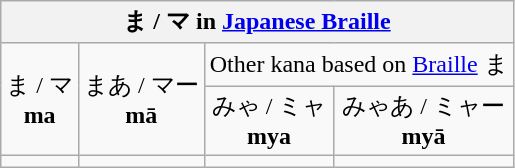<table class="wikitable nowrap" style="text-align:center">
<tr>
<th colspan=4>ま / マ in <a href='#'>Japanese Braille</a></th>
</tr>
<tr>
<td rowspan=2>ま / マ <br><strong>ma</strong></td>
<td rowspan=2>まあ / マー <br><strong>mā</strong></td>
<td colspan=2>Other kana based on <a href='#'>Braille</a> ま</td>
</tr>
<tr>
<td>みゃ / ミャ <br><strong>mya</strong></td>
<td>みゃあ / ミャー <br><strong>myā</strong></td>
</tr>
<tr>
<td></td>
<td></td>
<td></td>
<td></td>
</tr>
</table>
